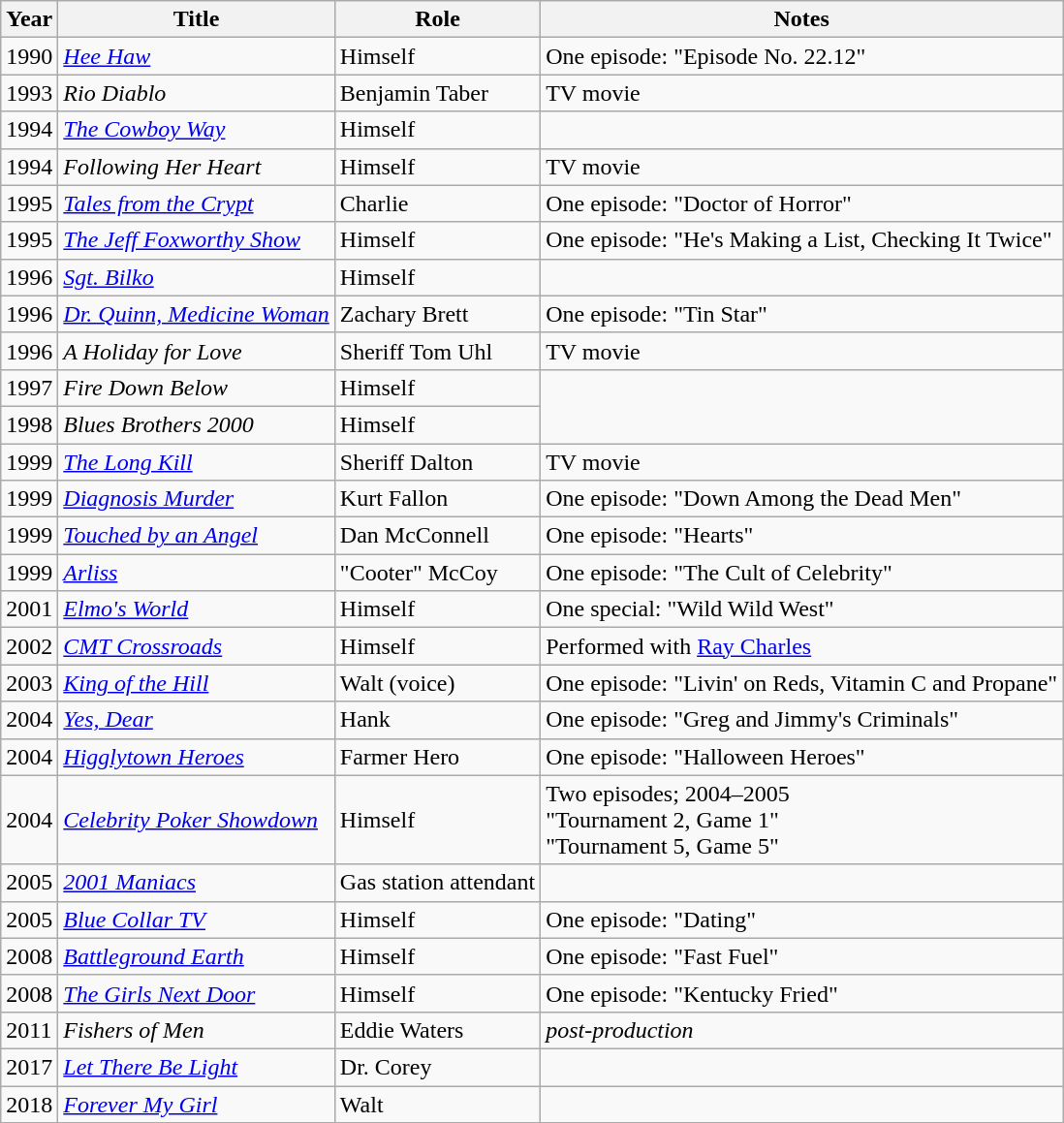<table class="wikitable sortable">
<tr>
<th>Year</th>
<th>Title</th>
<th>Role</th>
<th>Notes</th>
</tr>
<tr>
<td>1990</td>
<td><em><a href='#'>Hee Haw</a></em></td>
<td>Himself</td>
<td>One episode: "Episode No. 22.12"</td>
</tr>
<tr>
<td>1993</td>
<td><em>Rio Diablo</em></td>
<td>Benjamin Taber</td>
<td>TV movie</td>
</tr>
<tr>
<td>1994</td>
<td><em><a href='#'>The Cowboy Way</a></em></td>
<td>Himself</td>
<td></td>
</tr>
<tr>
<td>1994</td>
<td><em>Following Her Heart</em></td>
<td>Himself</td>
<td>TV movie</td>
</tr>
<tr>
<td>1995</td>
<td><em><a href='#'>Tales from the Crypt</a></em></td>
<td>Charlie</td>
<td>One episode: "Doctor of Horror"</td>
</tr>
<tr>
<td>1995</td>
<td><em><a href='#'>The Jeff Foxworthy Show</a></em></td>
<td>Himself</td>
<td>One episode: "He's Making a List, Checking It Twice"</td>
</tr>
<tr>
<td>1996</td>
<td><em><a href='#'>Sgt. Bilko</a></em></td>
<td>Himself</td>
<td></td>
</tr>
<tr>
<td>1996</td>
<td><em><a href='#'>Dr. Quinn, Medicine Woman</a></em></td>
<td>Zachary Brett</td>
<td>One episode: "Tin Star"</td>
</tr>
<tr>
<td>1996</td>
<td><em>A Holiday for Love</em></td>
<td>Sheriff Tom Uhl</td>
<td>TV movie</td>
</tr>
<tr>
<td>1997</td>
<td><em>Fire Down Below</em></td>
<td>Himself</td>
</tr>
<tr>
<td>1998</td>
<td><em>Blues Brothers 2000</em></td>
<td>Himself</td>
</tr>
<tr>
<td>1999</td>
<td><em><a href='#'>The Long Kill</a></em></td>
<td>Sheriff Dalton</td>
<td>TV movie</td>
</tr>
<tr>
<td>1999</td>
<td><em><a href='#'>Diagnosis Murder</a></em></td>
<td>Kurt Fallon</td>
<td>One episode: "Down Among the Dead Men"</td>
</tr>
<tr>
<td>1999</td>
<td><em><a href='#'>Touched by an Angel</a></em></td>
<td>Dan McConnell</td>
<td>One episode: "Hearts"</td>
</tr>
<tr>
<td>1999</td>
<td><em><a href='#'>Arliss</a></em></td>
<td>"Cooter" McCoy</td>
<td>One episode: "The Cult of Celebrity"</td>
</tr>
<tr>
<td>2001</td>
<td><em><a href='#'>Elmo's World</a></em></td>
<td>Himself</td>
<td>One special: "Wild Wild West"</td>
</tr>
<tr>
<td>2002</td>
<td><em><a href='#'>CMT Crossroads</a></em></td>
<td>Himself</td>
<td>Performed with <a href='#'>Ray Charles</a></td>
</tr>
<tr>
<td>2003</td>
<td><em><a href='#'>King of the Hill</a></em></td>
<td>Walt (voice)</td>
<td>One episode: "Livin' on Reds, Vitamin C and Propane"</td>
</tr>
<tr>
<td>2004</td>
<td><em><a href='#'>Yes, Dear</a></em></td>
<td>Hank</td>
<td>One episode: "Greg and Jimmy's Criminals"</td>
</tr>
<tr>
<td>2004</td>
<td><em><a href='#'>Higglytown Heroes</a></em></td>
<td>Farmer Hero</td>
<td>One episode: "Halloween Heroes"</td>
</tr>
<tr>
<td>2004</td>
<td><em><a href='#'>Celebrity Poker Showdown</a></em></td>
<td>Himself</td>
<td>Two episodes; 2004–2005<br>"Tournament 2, Game 1"<br>"Tournament 5, Game 5"</td>
</tr>
<tr>
<td>2005</td>
<td><em><a href='#'>2001 Maniacs</a></em></td>
<td>Gas station attendant</td>
<td></td>
</tr>
<tr>
<td>2005</td>
<td><em><a href='#'>Blue Collar TV</a></em></td>
<td>Himself</td>
<td>One episode: "Dating"</td>
</tr>
<tr>
<td>2008</td>
<td><em><a href='#'>Battleground Earth</a></em></td>
<td>Himself</td>
<td>One episode: "Fast Fuel"</td>
</tr>
<tr>
<td>2008</td>
<td><em><a href='#'>The Girls Next Door</a></em></td>
<td>Himself</td>
<td>One episode: "Kentucky Fried"</td>
</tr>
<tr>
<td>2011</td>
<td><em>Fishers of Men</em></td>
<td>Eddie Waters</td>
<td><em>post-production</em></td>
</tr>
<tr>
<td>2017</td>
<td><em><a href='#'>Let There Be Light</a></em></td>
<td>Dr. Corey</td>
</tr>
<tr>
<td>2018</td>
<td><em><a href='#'>Forever My Girl</a></em></td>
<td>Walt</td>
<td></td>
</tr>
</table>
